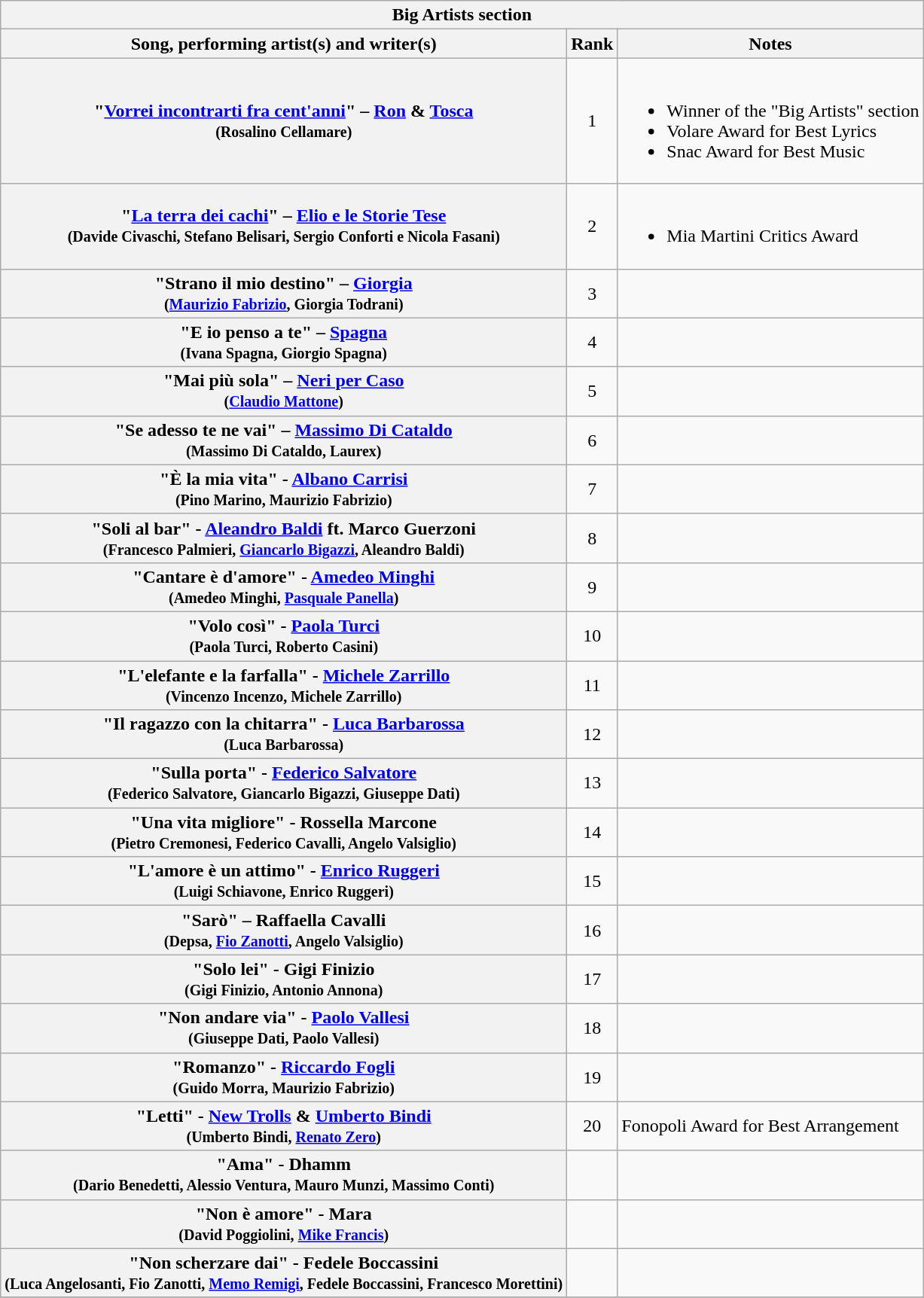<table class="plainrowheaders wikitable">
<tr>
<th colspan="3">Big Artists section </th>
</tr>
<tr>
<th>Song, performing artist(s) and writer(s)</th>
<th>Rank</th>
<th>Notes</th>
</tr>
<tr>
<th scope="row">"<a href='#'>Vorrei incontrarti fra cent'anni</a>" –  <a href='#'>Ron</a> & <a href='#'>Tosca</a>  <br><small>(Rosalino Cellamare)</small></th>
<td style="text-align:center;">1</td>
<td><br><ul><li>Winner of the "Big Artists" section</li><li>Volare Award for Best Lyrics</li><li>Snac Award for Best Music</li></ul></td>
</tr>
<tr>
<th scope="row">"<a href='#'>La terra dei cachi</a>" – <a href='#'>Elio e le Storie Tese</a> <br><small>(Davide Civaschi, Stefano Belisari, Sergio Conforti e Nicola Fasani)</small></th>
<td style="text-align:center;">2</td>
<td><br><ul><li>Mia Martini Critics Award</li></ul></td>
</tr>
<tr>
<th scope="row">"Strano il mio destino" – <a href='#'>Giorgia</a>  <br><small>(<a href='#'>Maurizio Fabrizio</a>, Giorgia Todrani)</small></th>
<td style="text-align:center;">3</td>
<td></td>
</tr>
<tr>
<th scope="row">"E io penso a te" – <a href='#'>Spagna</a><br><small>(Ivana Spagna, Giorgio Spagna)</small></th>
<td style="text-align:center;">4</td>
<td></td>
</tr>
<tr>
<th scope="row">"Mai più sola" –  <a href='#'>Neri per Caso</a> <br><small>(<a href='#'>Claudio Mattone</a>)</small></th>
<td style="text-align:center;">5</td>
<td></td>
</tr>
<tr>
<th scope="row">"Se adesso te ne vai"  – <a href='#'>Massimo Di Cataldo</a>  <br><small>(Massimo Di Cataldo, Laurex)</small></th>
<td style="text-align:center;">6</td>
<td></td>
</tr>
<tr>
<th scope="row">"È la mia vita" - <a href='#'>Albano Carrisi</a> <br><small>(Pino Marino, Maurizio Fabrizio)</small></th>
<td style="text-align:center;">7</td>
<td></td>
</tr>
<tr>
<th scope="row">"Soli al bar" -  <a href='#'>Aleandro Baldi</a> ft. Marco Guerzoni<br><small>(Francesco Palmieri, <a href='#'>Giancarlo Bigazzi</a>, Aleandro Baldi)</small></th>
<td style="text-align:center;">8</td>
<td></td>
</tr>
<tr>
<th scope="row">"Cantare è d'amore" - <a href='#'>Amedeo Minghi</a>   <br><small>(Amedeo Minghi, <a href='#'>Pasquale Panella</a>)</small></th>
<td style="text-align:center;">9</td>
<td></td>
</tr>
<tr>
<th scope="row">"Volo così" - <a href='#'>Paola Turci</a>  <br><small>(Paola Turci, Roberto Casini)</small></th>
<td style="text-align:center;">10</td>
<td></td>
</tr>
<tr>
<th scope="row">"L'elefante e la farfalla" - <a href='#'>Michele Zarrillo</a> <br><small>(Vincenzo Incenzo, Michele Zarrillo)</small></th>
<td style="text-align:center;">11</td>
<td></td>
</tr>
<tr>
<th scope="row">"Il ragazzo con la chitarra" -  <a href='#'>Luca Barbarossa</a><br><small>(Luca Barbarossa)</small></th>
<td style="text-align:center;">12</td>
<td></td>
</tr>
<tr>
<th scope="row">"Sulla porta" -  <a href='#'>Federico Salvatore</a>  <br><small>(Federico Salvatore, Giancarlo Bigazzi, Giuseppe Dati)</small></th>
<td style="text-align:center;">13</td>
<td></td>
</tr>
<tr>
<th scope="row">"Una vita migliore" - Rossella Marcone <br><small>(Pietro Cremonesi, Federico Cavalli, Angelo Valsiglio)</small></th>
<td style="text-align:center;">14</td>
<td></td>
</tr>
<tr>
<th scope="row">"L'amore è un attimo" - <a href='#'>Enrico Ruggeri</a>  <br><small>(Luigi Schiavone, Enrico Ruggeri)</small></th>
<td style="text-align:center;">15</td>
<td></td>
</tr>
<tr>
<th scope="row">"Sarò" – Raffaella Cavalli <br><small>(Depsa, <a href='#'>Fio Zanotti</a>, Angelo Valsiglio)</small></th>
<td style="text-align:center;">16</td>
<td></td>
</tr>
<tr>
<th scope="row">"Solo lei" - Gigi Finizio<br><small>(Gigi Finizio, Antonio Annona)</small></th>
<td style="text-align:center;">17</td>
<td></td>
</tr>
<tr>
<th scope="row">"Non andare via" - <a href='#'>Paolo Vallesi</a> <br><small>(Giuseppe Dati, Paolo Vallesi)</small></th>
<td style="text-align:center;">18</td>
<td></td>
</tr>
<tr>
<th scope="row">"Romanzo" - <a href='#'>Riccardo Fogli</a> <br><small>(Guido Morra, Maurizio Fabrizio)</small></th>
<td style="text-align:center;">19</td>
<td></td>
</tr>
<tr>
<th scope="row">"Letti" - <a href='#'>New Trolls</a> & <a href='#'>Umberto Bindi</a> <br><small>(Umberto Bindi, <a href='#'>Renato Zero</a>)</small></th>
<td style="text-align:center;">20</td>
<td>Fonopoli Award for Best Arrangement</td>
</tr>
<tr>
<th scope="row">"Ama" -  Dhamm<br><small>(Dario Benedetti, Alessio Ventura, Mauro Munzi, Massimo Conti)</small></th>
<td></td>
<td></td>
</tr>
<tr>
<th scope="row">"Non è amore" - Mara<br><small>(David Poggiolini, <a href='#'>Mike Francis</a>)</small></th>
<td></td>
<td></td>
</tr>
<tr>
<th scope="row">"Non scherzare dai" -  Fedele Boccassini <br><small>(Luca Angelosanti, Fio Zanotti, <a href='#'>Memo Remigi</a>, Fedele Boccassini, Francesco Morettini)</small></th>
<td></td>
<td></td>
</tr>
<tr>
</tr>
</table>
